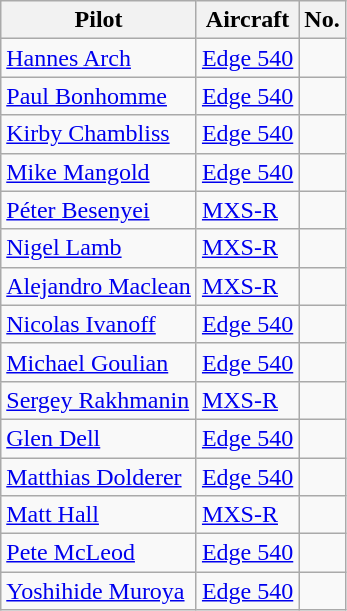<table class="wikitable">
<tr>
<th>Pilot</th>
<th>Aircraft</th>
<th>No.</th>
</tr>
<tr>
<td> <a href='#'>Hannes Arch</a></td>
<td><a href='#'>Edge 540</a></td>
<td></td>
</tr>
<tr>
<td> <a href='#'>Paul Bonhomme</a></td>
<td><a href='#'>Edge 540</a></td>
<td></td>
</tr>
<tr>
<td> <a href='#'>Kirby Chambliss</a></td>
<td><a href='#'>Edge 540</a></td>
<td></td>
</tr>
<tr>
<td> <a href='#'>Mike Mangold</a></td>
<td><a href='#'>Edge 540</a></td>
<td></td>
</tr>
<tr>
<td> <a href='#'>Péter Besenyei</a></td>
<td><a href='#'>MXS-R</a></td>
<td></td>
</tr>
<tr>
<td> <a href='#'>Nigel Lamb</a></td>
<td><a href='#'>MXS-R</a></td>
<td></td>
</tr>
<tr>
<td> <a href='#'>Alejandro Maclean</a></td>
<td><a href='#'>MXS-R</a></td>
<td></td>
</tr>
<tr>
<td> <a href='#'>Nicolas Ivanoff</a></td>
<td><a href='#'>Edge 540</a></td>
<td></td>
</tr>
<tr>
<td> <a href='#'>Michael Goulian</a></td>
<td><a href='#'>Edge 540</a></td>
<td></td>
</tr>
<tr>
<td> <a href='#'>Sergey Rakhmanin</a></td>
<td><a href='#'>MXS-R</a></td>
<td></td>
</tr>
<tr>
<td> <a href='#'>Glen Dell</a></td>
<td><a href='#'>Edge 540</a></td>
<td></td>
</tr>
<tr>
<td> <a href='#'>Matthias Dolderer</a></td>
<td><a href='#'>Edge 540</a></td>
<td></td>
</tr>
<tr>
<td> <a href='#'>Matt Hall</a></td>
<td><a href='#'>MXS-R</a></td>
<td></td>
</tr>
<tr>
<td> <a href='#'>Pete McLeod</a></td>
<td><a href='#'>Edge 540</a></td>
<td></td>
</tr>
<tr>
<td> <a href='#'>Yoshihide Muroya</a></td>
<td><a href='#'>Edge 540</a></td>
<td></td>
</tr>
</table>
